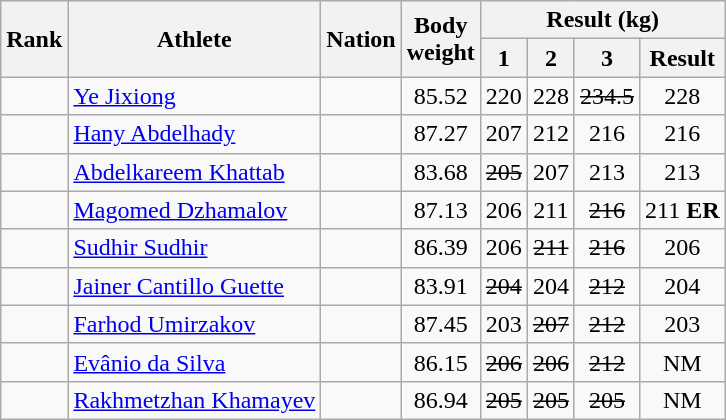<table class="wikitable sortable" style="text-align:center;">
<tr>
<th rowspan=2>Rank</th>
<th rowspan=2>Athlete</th>
<th rowspan=2>Nation</th>
<th rowspan=2>Body<br>weight</th>
<th colspan=4>Result (kg)</th>
</tr>
<tr>
<th>1</th>
<th>2</th>
<th>3</th>
<th>Result</th>
</tr>
<tr>
<td></td>
<td align=left><a href='#'>Ye Jixiong</a></td>
<td align=left></td>
<td>85.52</td>
<td>220</td>
<td>228</td>
<td><s>234.5</s></td>
<td>228</td>
</tr>
<tr>
<td></td>
<td align=left><a href='#'>Hany Abdelhady</a></td>
<td align=left></td>
<td>87.27</td>
<td>207</td>
<td>212</td>
<td>216</td>
<td>216</td>
</tr>
<tr>
<td></td>
<td align=left><a href='#'>Abdelkareem Khattab</a></td>
<td align=left></td>
<td>83.68</td>
<td><s>205</s></td>
<td>207</td>
<td>213</td>
<td>213</td>
</tr>
<tr>
<td></td>
<td align=left><a href='#'>Magomed Dzhamalov</a></td>
<td align=left></td>
<td>87.13</td>
<td>206</td>
<td>211</td>
<td><s>216</s></td>
<td>211 <strong>ER</strong></td>
</tr>
<tr>
<td></td>
<td align=left><a href='#'>Sudhir Sudhir</a></td>
<td align=left></td>
<td>86.39</td>
<td>206</td>
<td><s>211</s></td>
<td><s>216</s></td>
<td>206</td>
</tr>
<tr>
<td></td>
<td align=left><a href='#'>Jainer Cantillo Guette</a></td>
<td align=left></td>
<td>83.91</td>
<td><s>204</s></td>
<td>204</td>
<td><s>212</s></td>
<td>204</td>
</tr>
<tr>
<td></td>
<td align=left><a href='#'>Farhod Umirzakov</a></td>
<td align=left></td>
<td>87.45</td>
<td>203</td>
<td><s>207</s></td>
<td><s>212</s></td>
<td>203</td>
</tr>
<tr>
<td></td>
<td align=left><a href='#'>Evânio da Silva</a></td>
<td align=left></td>
<td>86.15</td>
<td><s>206</s></td>
<td><s>206</s></td>
<td><s>212</s></td>
<td>NM</td>
</tr>
<tr>
<td></td>
<td align=left><a href='#'>Rakhmetzhan Khamayev</a></td>
<td align=left></td>
<td>86.94</td>
<td><s>205</s></td>
<td><s>205 </s></td>
<td><s>205</s></td>
<td>NM</td>
</tr>
</table>
